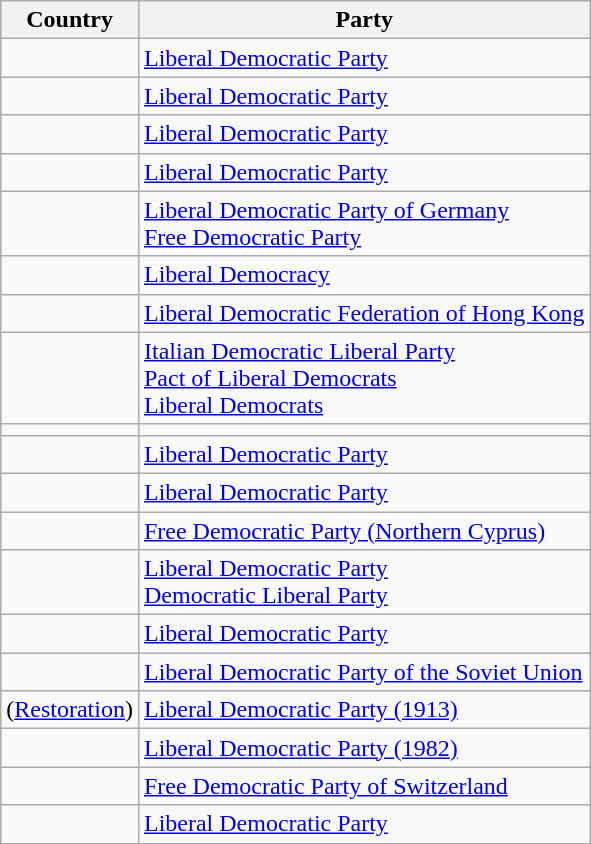<table class="wikitable sortable">
<tr>
<th>Country</th>
<th>Party</th>
</tr>
<tr>
<td></td>
<td><a href='#'>Liberal Democratic Party</a></td>
</tr>
<tr>
<td></td>
<td><a href='#'>Liberal Democratic Party</a></td>
</tr>
<tr>
<td></td>
<td><a href='#'>Liberal Democratic Party</a></td>
</tr>
<tr>
<td></td>
<td><a href='#'>Liberal Democratic Party</a></td>
</tr>
<tr>
<td></td>
<td><a href='#'>Liberal Democratic Party of Germany</a><br><a href='#'>Free Democratic Party</a></td>
</tr>
<tr>
<td></td>
<td><a href='#'>Liberal Democracy</a></td>
</tr>
<tr>
<td></td>
<td><a href='#'>Liberal Democratic Federation of Hong Kong</a></td>
</tr>
<tr>
<td></td>
<td><a href='#'>Italian Democratic Liberal Party</a><br><a href='#'>Pact of Liberal Democrats</a><br><a href='#'>Liberal Democrats</a></td>
</tr>
<tr>
<td></td>
<td></td>
</tr>
<tr>
<td></td>
<td><a href='#'>Liberal Democratic Party</a></td>
</tr>
<tr>
<td></td>
<td><a href='#'>Liberal Democratic Party</a></td>
</tr>
<tr>
<td></td>
<td><a href='#'>Free Democratic Party (Northern Cyprus)</a></td>
</tr>
<tr>
<td></td>
<td><a href='#'>Liberal Democratic Party</a><br><a href='#'>Democratic Liberal Party</a></td>
</tr>
<tr>
<td></td>
<td><a href='#'>Liberal Democratic Party</a></td>
</tr>
<tr>
<td></td>
<td><a href='#'>Liberal Democratic Party of the Soviet Union</a></td>
</tr>
<tr>
<td> (<a href='#'>Restoration</a>)</td>
<td><a href='#'>Liberal Democratic Party (1913)</a></td>
</tr>
<tr>
<td></td>
<td><a href='#'>Liberal Democratic Party (1982)</a></td>
</tr>
<tr>
<td></td>
<td><a href='#'>Free Democratic Party of Switzerland</a></td>
</tr>
<tr>
<td></td>
<td><a href='#'>Liberal Democratic Party</a></td>
</tr>
</table>
